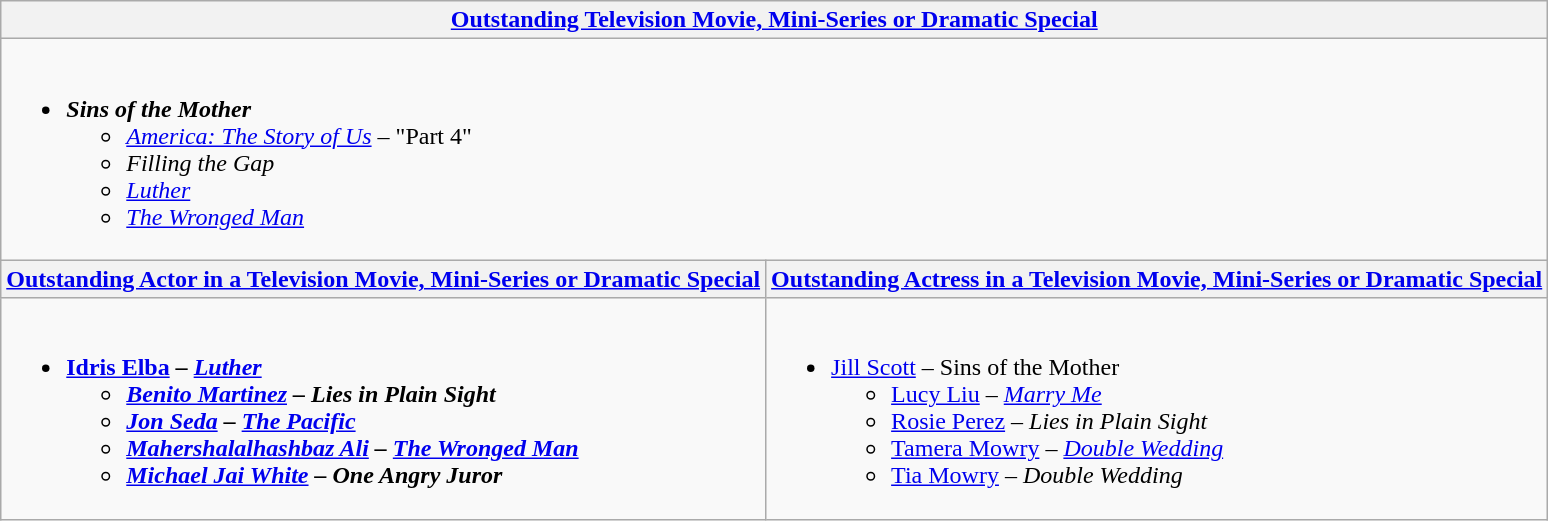<table class="wikitable" style="width=100%">
<tr>
<th colspan="2" style="width=50%"><a href='#'>Outstanding Television Movie, Mini-Series or Dramatic Special</a></th>
</tr>
<tr>
<td colspan="2" style="vertical-align:top"><br><ul><li><strong><em>Sins of the Mother</em></strong><ul><li><em><a href='#'>America: The Story of Us</a> –</em> "Part 4"</li><li><em>Filling the Gap</em></li><li><em><a href='#'>Luther</a></em></li><li><em><a href='#'>The Wronged Man</a></em></li></ul></li></ul></td>
</tr>
<tr>
<th><a href='#'>Outstanding Actor in a Television Movie, Mini-Series or Dramatic Special</a></th>
<th><a href='#'>Outstanding Actress in a Television Movie, Mini-Series or Dramatic Special</a></th>
</tr>
<tr>
<td style="vertical-align:top"><br><ul><li><strong><a href='#'>Idris Elba</a> <em>– <a href='#'>Luther</a><strong><em><ul><li><a href='#'>Benito Martinez</a> </em>– Lies in Plain Sight<em></li><li><a href='#'>Jon Seda</a> </em>– <a href='#'>The Pacific</a><em></li><li><a href='#'>Mahershalalhashbaz Ali</a> </em>– <a href='#'>The Wronged Man</a><em></li><li><a href='#'>Michael Jai White</a> </em>– One Angry Juror<em></li></ul></li></ul></td>
<td style="vertical-align:top"><br><ul><li></strong><a href='#'>Jill Scott</a> </em>– Sins of the Mother</em></strong><ul><li><a href='#'>Lucy Liu</a> <em>– <a href='#'>Marry Me</a></em></li><li><a href='#'>Rosie Perez</a> <em>– Lies in Plain Sight</em></li><li><a href='#'>Tamera Mowry</a> <em>– <a href='#'>Double Wedding</a></em></li><li><a href='#'>Tia Mowry</a> <em>– Double Wedding</em></li></ul></li></ul></td>
</tr>
</table>
